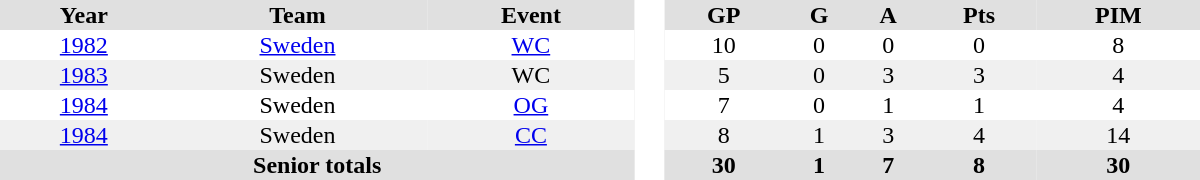<table border="0" cellpadding="1" cellspacing="0" style="text-align:center; width:50em">
<tr ALIGN="center" bgcolor="#e0e0e0">
<th>Year</th>
<th>Team</th>
<th>Event</th>
<th rowspan="99" bgcolor="#ffffff"> </th>
<th>GP</th>
<th>G</th>
<th>A</th>
<th>Pts</th>
<th>PIM</th>
</tr>
<tr>
<td><a href='#'>1982</a></td>
<td><a href='#'>Sweden</a></td>
<td><a href='#'>WC</a></td>
<td>10</td>
<td>0</td>
<td>0</td>
<td>0</td>
<td>8</td>
</tr>
<tr bgcolor="#f0f0f0">
<td><a href='#'>1983</a></td>
<td>Sweden</td>
<td>WC</td>
<td>5</td>
<td>0</td>
<td>3</td>
<td>3</td>
<td>4</td>
</tr>
<tr>
<td><a href='#'>1984</a></td>
<td>Sweden</td>
<td><a href='#'>OG</a></td>
<td>7</td>
<td>0</td>
<td>1</td>
<td>1</td>
<td>4</td>
</tr>
<tr bgcolor="#f0f0f0">
<td><a href='#'>1984</a></td>
<td>Sweden</td>
<td><a href='#'>CC</a></td>
<td>8</td>
<td>1</td>
<td>3</td>
<td>4</td>
<td>14</td>
</tr>
<tr bgcolor="#e0e0e0">
<th colspan="3">Senior totals</th>
<th>30</th>
<th>1</th>
<th>7</th>
<th>8</th>
<th>30</th>
</tr>
</table>
